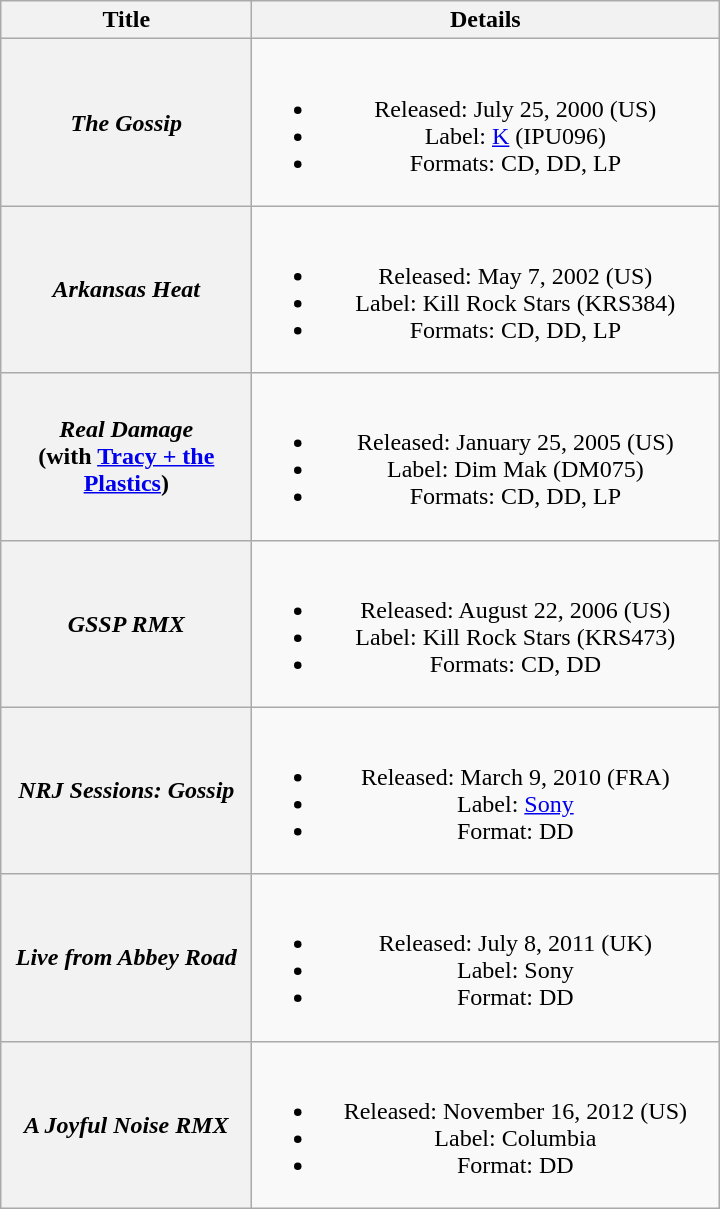<table class="wikitable plainrowheaders" style="text-align:center;">
<tr>
<th scope="col" style="width:10em;">Title</th>
<th scope="col" style="width:19em;">Details</th>
</tr>
<tr>
<th scope="row"><em>The Gossip</em></th>
<td><br><ul><li>Released: July 25, 2000 <span>(US)</span></li><li>Label: <a href='#'>K</a> <span>(IPU096)</span></li><li>Formats: CD, DD, LP</li></ul></td>
</tr>
<tr>
<th scope="row"><em>Arkansas Heat</em></th>
<td><br><ul><li>Released: May 7, 2002 <span>(US)</span></li><li>Label: Kill Rock Stars <span>(KRS384)</span></li><li>Formats: CD, DD, LP</li></ul></td>
</tr>
<tr>
<th scope="row"><em>Real Damage</em><br><span>(with <a href='#'>Tracy + the Plastics</a>)</span></th>
<td><br><ul><li>Released: January 25, 2005 <span>(US)</span></li><li>Label: Dim Mak <span>(DM075)</span></li><li>Formats: CD, DD, LP</li></ul></td>
</tr>
<tr>
<th scope="row"><em>GSSP RMX</em></th>
<td><br><ul><li>Released: August 22, 2006 <span>(US)</span></li><li>Label: Kill Rock Stars <span>(KRS473)</span></li><li>Formats: CD, DD</li></ul></td>
</tr>
<tr>
<th scope="row"><em>NRJ Sessions: Gossip</em></th>
<td><br><ul><li>Released: March 9, 2010 <span>(FRA)</span></li><li>Label: <a href='#'>Sony</a></li><li>Format: DD</li></ul></td>
</tr>
<tr>
<th scope="row"><em>Live from Abbey Road</em></th>
<td><br><ul><li>Released: July 8, 2011 <span>(UK)</span></li><li>Label: Sony</li><li>Format: DD</li></ul></td>
</tr>
<tr>
<th scope="row"><em>A Joyful Noise RMX</em></th>
<td><br><ul><li>Released: November 16, 2012 <span>(US)</span></li><li>Label: Columbia</li><li>Format: DD</li></ul></td>
</tr>
</table>
